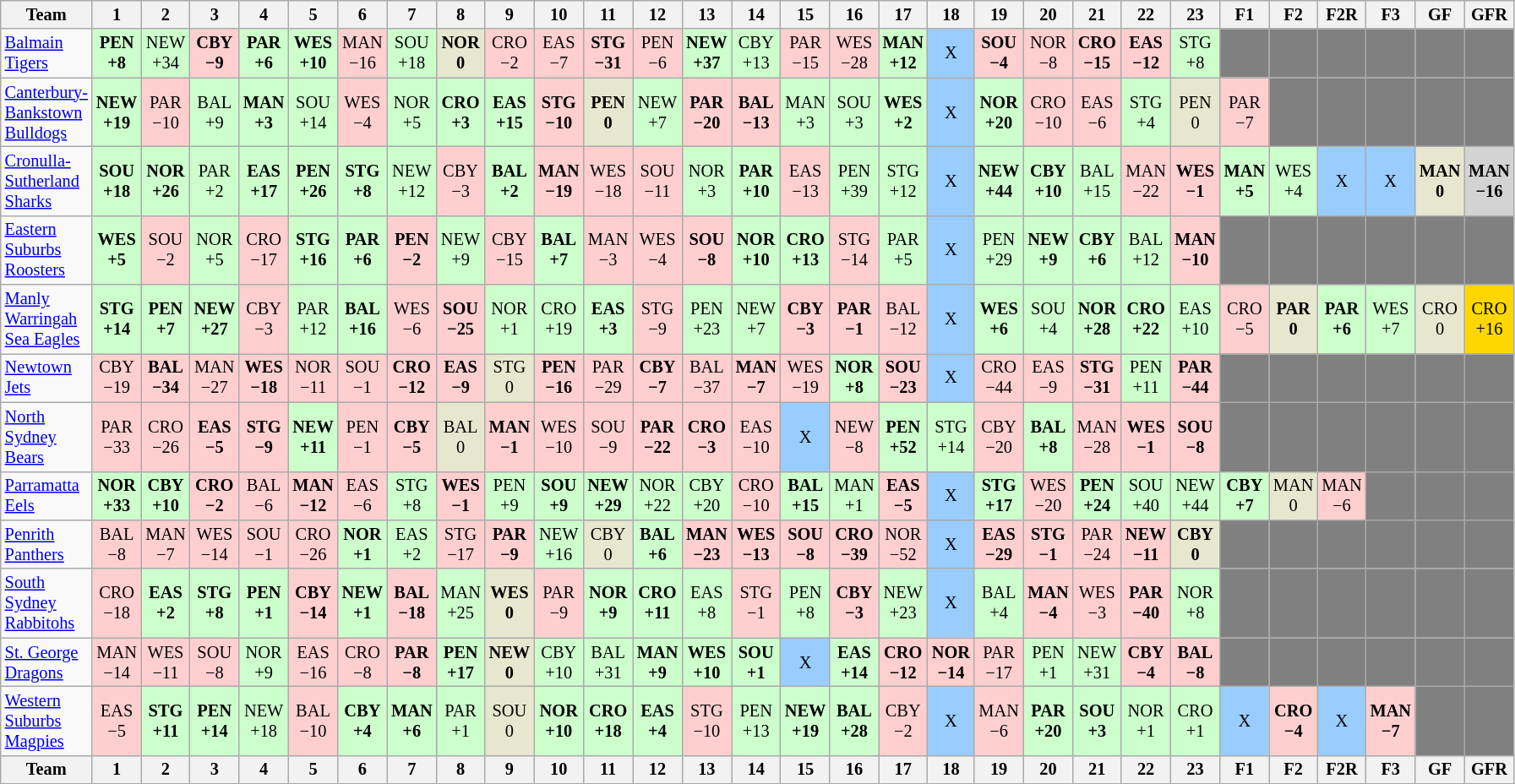<table class="wikitable sortable" style="font-size:85%; text-align:center; width:90%">
<tr valign="top">
<th valign="middle">Team</th>
<th>1</th>
<th>2</th>
<th>3</th>
<th>4</th>
<th>5</th>
<th>6</th>
<th>7</th>
<th>8</th>
<th>9</th>
<th>10</th>
<th>11</th>
<th>12</th>
<th>13</th>
<th>14</th>
<th>15</th>
<th>16</th>
<th>17</th>
<th>18</th>
<th>19</th>
<th>20</th>
<th>21</th>
<th>22</th>
<th>23</th>
<th>F1</th>
<th>F2</th>
<th>F2R</th>
<th>F3</th>
<th>GF</th>
<th>GFR</th>
</tr>
<tr>
<td align="left"><a href='#'>Balmain Tigers</a></td>
<td style="background:#cfc;"><strong>PEN<br>+8</strong></td>
<td style="background:#cfc;">NEW<br>+34</td>
<td style="background:#FFCFCF;"><strong>CBY<br>−9</strong></td>
<td style="background:#cfc;"><strong>PAR<br>+6</strong></td>
<td style="background:#cfc;"><strong>WES<br>+10</strong></td>
<td style="background:#FFCFCF;">MAN<br>−16</td>
<td style="background:#cfc;">SOU<br>+18</td>
<td style="background:#E6E7CE;"><strong>NOR<br>0</strong></td>
<td style="background:#FFCFCF;">CRO<br>−2</td>
<td style="background:#FFCFCF;">EAS<br>−7</td>
<td style="background:#FFCFCF;"><strong>STG<br>−31</strong></td>
<td style="background:#FFCFCF;">PEN<br>−6</td>
<td style="background:#cfc;"><strong>NEW<br>+37</strong></td>
<td style="background:#cfc;">CBY<br>+13</td>
<td style="background:#FFCFCF;">PAR<br>−15</td>
<td style="background:#FFCFCF;">WES<br>−28</td>
<td style="background:#cfc;"><strong>MAN<br>+12</strong></td>
<td style="background:#99ccff;">X</td>
<td style="background:#FFCFCF;"><strong>SOU<br>−4</strong></td>
<td style="background:#FFCFCF;">NOR<br>−8</td>
<td style="background:#FFCFCF;"><strong>CRO<br>−15</strong></td>
<td style="background:#FFCFCF;"><strong>EAS<br>−12</strong></td>
<td style="background:#cfc;">STG<br>+8</td>
<td style="background:#808080;"></td>
<td style="background:#808080;"></td>
<td style="background:#808080;"></td>
<td style="background:#808080;"></td>
<td style="background:#808080;"></td>
<td style="background:#808080;"></td>
</tr>
<tr>
<td align="left"><a href='#'>Canterbury-Bankstown Bulldogs</a></td>
<td style="background:#cfc;"><strong>NEW<br>+19</strong></td>
<td style="background:#FFCFCF;">PAR<br>−10</td>
<td style="background:#cfc;">BAL<br>+9</td>
<td style="background:#cfc;"><strong>MAN<br>+3</strong></td>
<td style="background:#cfc;">SOU<br>+14</td>
<td style="background:#FFCFCF;">WES<br>−4</td>
<td style="background:#cfc;">NOR<br>+5</td>
<td style="background:#cfc;"><strong>CRO<br>+3</strong></td>
<td style="background:#cfc;"><strong>EAS<br>+15</strong></td>
<td style="background:#FFCFCF;"><strong>STG<br>−10</strong></td>
<td style="background:#E6E7CE;"><strong>PEN<br>0</strong></td>
<td style="background:#cfc;">NEW<br>+7</td>
<td style="background:#FFCFCF;"><strong>PAR<br>−20</strong></td>
<td style="background:#FFCFCF;"><strong>BAL<br>−13</strong></td>
<td style="background:#cfc;">MAN<br>+3</td>
<td style="background:#cfc;">SOU<br>+3</td>
<td style="background:#cfc;"><strong>WES<br>+2</strong></td>
<td style="background:#99ccff;">X</td>
<td style="background:#cfc;"><strong>NOR<br>+20</strong></td>
<td style="background:#FFCFCF;">CRO<br>−10</td>
<td style="background:#FFCFCF;">EAS<br>−6</td>
<td style="background:#cfc;">STG<br>+4</td>
<td style="background:#E6E7CE;">PEN<br>0</td>
<td style="background:#FFCFCF;">PAR<br>−7</td>
<td style="background:#808080;"></td>
<td style="background:#808080;"></td>
<td style="background:#808080;"></td>
<td style="background:#808080;"></td>
<td style="background:#808080;"></td>
</tr>
<tr>
<td align="left"><a href='#'>Cronulla-Sutherland Sharks</a></td>
<td style="background:#cfc;"><strong>SOU<br>+18</strong></td>
<td style="background:#cfc;"><strong>NOR<br>+26</strong></td>
<td style="background:#cfc;">PAR<br>+2</td>
<td style="background:#cfc;"><strong>EAS<br>+17</strong></td>
<td style="background:#cfc;"><strong>PEN<br>+26</strong></td>
<td style="background:#cfc;"><strong>STG<br>+8</strong></td>
<td style="background:#cfc;">NEW<br>+12</td>
<td style="background:#FFCFCF;">CBY<br>−3</td>
<td style="background:#cfc;"><strong>BAL<br>+2</strong></td>
<td style="background:#FFCFCF;"><strong>MAN<br>−19</strong></td>
<td style="background:#FFCFCF;">WES<br>−18</td>
<td style="background:#FFCFCF;">SOU<br>−11</td>
<td style="background:#cfc;">NOR<br>+3</td>
<td style="background:#cfc;"><strong>PAR<br>+10</strong></td>
<td style="background:#FFCFCF;">EAS<br>−13</td>
<td style="background:#cfc;">PEN<br>+39</td>
<td style="background:#cfc;">STG<br>+12</td>
<td style="background:#99ccff;">X</td>
<td style="background:#cfc;"><strong>NEW<br>+44</strong></td>
<td style="background:#cfc;"><strong>CBY<br>+10</strong></td>
<td style="background:#cfc;">BAL<br>+15</td>
<td style="background:#FFCFCF;">MAN<br>−22</td>
<td style="background:#FFCFCF;"><strong>WES<br>−1</strong></td>
<td style="background:#cfc;"><strong>MAN<br>+5</strong></td>
<td style="background:#cfc;">WES<br>+4</td>
<td style="background:#99ccff;">X</td>
<td style="background:#99ccff;">X</td>
<td style="background:#E6E7CE;"><strong>MAN<br>0</strong></td>
<td style="background:#D3D3D3;"><strong>MAN<br>−16</strong></td>
</tr>
<tr>
<td align="left"><a href='#'>Eastern Suburbs Roosters</a></td>
<td style="background:#cfc;"><strong>WES<br>+5</strong></td>
<td style="background:#FFCFCF;">SOU<br>−2</td>
<td style="background:#cfc;">NOR<br>+5</td>
<td style="background:#FFCFCF;">CRO<br>−17</td>
<td style="background:#cfc;"><strong>STG<br>+16</strong></td>
<td style="background:#cfc;"><strong>PAR<br>+6</strong></td>
<td style="background:#FFCFCF;"><strong>PEN<br>−2</strong></td>
<td style="background:#cfc;">NEW<br>+9</td>
<td style="background:#FFCFCF;">CBY<br>−15</td>
<td style="background:#cfc;"><strong>BAL<br>+7</strong></td>
<td style="background:#FFCFCF;">MAN<br>−3</td>
<td style="background:#FFCFCF;">WES<br>−4</td>
<td style="background:#FFCFCF;"><strong>SOU<br>−8</strong></td>
<td style="background:#cfc;"><strong>NOR<br>+10</strong></td>
<td style="background:#cfc;"><strong>CRO<br>+13</strong></td>
<td style="background:#FFCFCF;">STG<br>−14</td>
<td style="background:#cfc;">PAR<br>+5</td>
<td style="background:#99ccff;">X</td>
<td style="background:#cfc;">PEN<br>+29</td>
<td style="background:#cfc;"><strong>NEW<br>+9</strong></td>
<td style="background:#cfc;"><strong>CBY<br>+6</strong></td>
<td style="background:#cfc;">BAL<br>+12</td>
<td style="background:#FFCFCF;"><strong>MAN<br>−10</strong></td>
<td style="background:#808080;"></td>
<td style="background:#808080;"></td>
<td style="background:#808080;"></td>
<td style="background:#808080;"></td>
<td style="background:#808080;"></td>
<td style="background:#808080;"></td>
</tr>
<tr>
<td align="left"><a href='#'>Manly Warringah Sea Eagles</a></td>
<td style="background:#cfc;"><strong>STG<br>+14</strong></td>
<td style="background:#cfc;"><strong>PEN<br>+7</strong></td>
<td style="background:#cfc;"><strong>NEW<br>+27</strong></td>
<td style="background:#FFCFCF;">CBY<br>−3</td>
<td style="background:#cfc;">PAR<br>+12</td>
<td style="background:#cfc;"><strong>BAL<br>+16</strong></td>
<td style="background:#FFCFCF;">WES<br>−6</td>
<td style="background:#FFCFCF;"><strong>SOU<br>−25</strong></td>
<td style="background:#cfc;">NOR<br>+1</td>
<td style="background:#cfc;">CRO<br>+19</td>
<td style="background:#cfc;"><strong>EAS<br>+3</strong></td>
<td style="background:#FFCFCF;">STG<br>−9</td>
<td style="background:#cfc;">PEN<br>+23</td>
<td style="background:#cfc;">NEW<br>+7</td>
<td style="background:#FFCFCF;"><strong>CBY<br>−3</strong></td>
<td style="background:#FFCFCF;"><strong>PAR<br>−1</strong></td>
<td style="background:#FFCFCF;">BAL<br>−12</td>
<td style="background:#99ccff;">X</td>
<td style="background:#cfc;"><strong>WES<br>+6</strong></td>
<td style="background:#cfc;">SOU<br>+4</td>
<td style="background:#cfc;"><strong>NOR<br>+28</strong></td>
<td style="background:#cfc;"><strong>CRO<br>+22</strong></td>
<td style="background:#cfc;">EAS<br>+10</td>
<td style="background:#FFCFCF;">CRO<br>−5</td>
<td style="background:#E6E7CE;"><strong>PAR<br>0</strong></td>
<td style="background:#cfc;"><strong>PAR<br>+6</strong></td>
<td style="background:#cfc;">WES<br>+7</td>
<td style="background:#E6E7CE;">CRO<br>0</td>
<td style="background:#FFD700;">CRO<br>+16</td>
</tr>
<tr>
<td align="left"><a href='#'>Newtown Jets</a></td>
<td style="background:#FFCFCF;">CBY<br>−19</td>
<td style="background:#FFCFCF;"><strong>BAL<br>−34</strong></td>
<td style="background:#FFCFCF;">MAN<br>−27</td>
<td style="background:#FFCFCF;"><strong>WES<br>−18</strong></td>
<td style="background:#FFCFCF;">NOR<br>−11</td>
<td style="background:#FFCFCF;">SOU<br>−1</td>
<td style="background:#FFCFCF;"><strong>CRO<br>−12</strong></td>
<td style="background:#FFCFCF;"><strong>EAS<br>−9</strong></td>
<td style="background:#E6E7CE;">STG<br>0</td>
<td style="background:#FFCFCF;"><strong>PEN<br>−16</strong></td>
<td style="background:#FFCFCF;">PAR<br>−29</td>
<td style="background:#FFCFCF;"><strong>CBY<br>−7</strong></td>
<td style="background:#FFCFCF;">BAL<br>−37</td>
<td style="background:#FFCFCF;"><strong>MAN<br>−7</strong></td>
<td style="background:#FFCFCF;">WES<br>−19</td>
<td style="background:#cfc;"><strong>NOR<br>+8</strong></td>
<td style="background:#FFCFCF;"><strong>SOU<br>−23</strong></td>
<td style="background:#99ccff;">X</td>
<td style="background:#FFCFCF;">CRO<br>−44</td>
<td style="background:#FFCFCF;">EAS<br>−9</td>
<td style="background:#FFCFCF;"><strong>STG<br>−31</strong></td>
<td style="background:#cfc;">PEN<br>+11</td>
<td style="background:#FFCFCF;"><strong>PAR<br>−44</strong></td>
<td style="background:#808080;"></td>
<td style="background:#808080;"></td>
<td style="background:#808080;"></td>
<td style="background:#808080;"></td>
<td style="background:#808080;"></td>
<td style="background:#808080;"></td>
</tr>
<tr>
<td align="left"><a href='#'>North Sydney Bears</a></td>
<td style="background:#FFCFCF;">PAR<br>−33</td>
<td style="background:#FFCFCF;">CRO<br>−26</td>
<td style="background:#FFCFCF;"><strong>EAS<br>−5</strong></td>
<td style="background:#FFCFCF;"><strong>STG<br>−9</strong></td>
<td style="background:#cfc;"><strong>NEW<br>+11</strong></td>
<td style="background:#FFCFCF;">PEN<br>−1</td>
<td style="background:#FFCFCF;"><strong>CBY<br>−5</strong></td>
<td style="background:#E6E7CE;">BAL<br>0</td>
<td style="background:#FFCFCF;"><strong>MAN<br>−1</strong></td>
<td style="background:#FFCFCF;">WES<br>−10</td>
<td style="background:#FFCFCF;">SOU<br>−9</td>
<td style="background:#FFCFCF;"><strong>PAR<br>−22</strong></td>
<td style="background:#FFCFCF;"><strong>CRO<br>−3</strong></td>
<td style="background:#FFCFCF;">EAS<br>−10</td>
<td style="background:#99ccff;">X</td>
<td style="background:#FFCFCF;">NEW<br>−8</td>
<td style="background:#cfc;"><strong>PEN<br>+52</strong></td>
<td style="background:#cfc;">STG<br>+14</td>
<td style="background:#FFCFCF;">CBY<br>−20</td>
<td style="background:#cfc;"><strong>BAL<br>+8</strong></td>
<td style="background:#FFCFCF;">MAN<br>−28</td>
<td style="background:#FFCFCF;"><strong>WES<br>−1</strong></td>
<td style="background:#FFCFCF;"><strong>SOU<br>−8</strong></td>
<td style="background:#808080;"></td>
<td style="background:#808080;"></td>
<td style="background:#808080;"></td>
<td style="background:#808080;"></td>
<td style="background:#808080;"></td>
<td style="background:#808080;"></td>
</tr>
<tr>
<td align="left"><a href='#'>Parramatta Eels</a></td>
<td style="background:#cfc;"><strong>NOR<br>+33</strong></td>
<td style="background:#cfc;"><strong>CBY<br>+10</strong></td>
<td style="background:#FFCFCF;"><strong>CRO<br>−2</strong></td>
<td style="background:#FFCFCF;">BAL<br>−6</td>
<td style="background:#FFCFCF;"><strong>MAN<br>−12</strong></td>
<td style="background:#FFCFCF;">EAS<br>−6</td>
<td style="background:#cfc;">STG<br>+8</td>
<td style="background:#FFCFCF;"><strong>WES<br>−1</strong></td>
<td style="background:#cfc;">PEN<br>+9</td>
<td style="background:#cfc;"><strong>SOU<br>+9</strong></td>
<td style="background:#cfc;"><strong>NEW<br>+29</strong></td>
<td style="background:#cfc;">NOR<br>+22</td>
<td style="background:#cfc;">CBY<br>+20</td>
<td style="background:#FFCFCF;">CRO<br>−10</td>
<td style="background:#cfc;"><strong>BAL<br>+15</strong></td>
<td style="background:#cfc;">MAN<br>+1</td>
<td style="background:#FFCFCF;"><strong>EAS<br>−5</strong></td>
<td style="background:#99ccff;">X</td>
<td style="background:#cfc;"><strong>STG<br>+17</strong></td>
<td style="background:#FFCFCF;">WES<br>−20</td>
<td style="background:#cfc;"><strong>PEN<br>+24</strong></td>
<td style="background:#cfc;">SOU<br>+40</td>
<td style="background:#cfc;">NEW<br>+44</td>
<td style="background:#cfc;"><strong>CBY<br>+7</strong></td>
<td style="background:#E6E7CE;">MAN<br>0</td>
<td style="background:#FFCFCF;">MAN<br>−6</td>
<td style="background:#808080;"></td>
<td style="background:#808080;"></td>
<td style="background:#808080;"></td>
</tr>
<tr>
<td align="left"><a href='#'>Penrith Panthers</a></td>
<td style="background:#FFCFCF;">BAL<br>−8</td>
<td style="background:#FFCFCF;">MAN<br>−7</td>
<td style="background:#FFCFCF;">WES<br>−14</td>
<td style="background:#FFCFCF;">SOU<br>−1</td>
<td style="background:#FFCFCF;">CRO<br>−26</td>
<td style="background:#cfc;"><strong>NOR<br>+1</strong></td>
<td style="background:#cfc;">EAS<br>+2</td>
<td style="background:#FFCFCF;">STG<br>−17</td>
<td style="background:#FFCFCF;"><strong>PAR<br>−9</strong></td>
<td style="background:#cfc;">NEW<br>+16</td>
<td style="background:#E6E7CE;">CBY<br>0</td>
<td style="background:#cfc;"><strong>BAL<br>+6</strong></td>
<td style="background:#FFCFCF;"><strong>MAN<br>−23</strong></td>
<td style="background:#FFCFCF;"><strong>WES<br>−13</strong></td>
<td style="background:#FFCFCF;"><strong>SOU<br>−8</strong></td>
<td style="background:#FFCFCF;"><strong>CRO<br>−39</strong></td>
<td style="background:#FFCFCF;">NOR<br>−52</td>
<td style="background:#99ccff;">X</td>
<td style="background:#FFCFCF;"><strong>EAS<br>−29</strong></td>
<td style="background:#FFCFCF;"><strong>STG<br>−1</strong></td>
<td style="background:#FFCFCF;">PAR<br>−24</td>
<td style="background:#FFCFCF;"><strong>NEW<br>−11</strong></td>
<td style="background:#E6E7CE;"><strong>CBY<br>0</strong></td>
<td style="background:#808080;"></td>
<td style="background:#808080;"></td>
<td style="background:#808080;"></td>
<td style="background:#808080;"></td>
<td style="background:#808080;"></td>
<td style="background:#808080;"></td>
</tr>
<tr>
<td align="left"><a href='#'>South Sydney Rabbitohs</a></td>
<td style="background:#FFCFCF;">CRO<br>−18</td>
<td style="background:#cfc;"><strong>EAS<br>+2</strong></td>
<td style="background:#cfc;"><strong>STG<br>+8</strong></td>
<td style="background:#cfc;"><strong>PEN<br>+1</strong></td>
<td style="background:#FFCFCF;"><strong>CBY<br>−14</strong></td>
<td style="background:#cfc;"><strong>NEW<br>+1</strong></td>
<td style="background:#FFCFCF;"><strong>BAL<br>−18</strong></td>
<td style="background:#cfc;">MAN<br>+25</td>
<td style="background:#E6E7CE;"><strong>WES<br>0</strong></td>
<td style="background:#FFCFCF;">PAR<br>−9</td>
<td style="background:#cfc;"><strong>NOR<br>+9</strong></td>
<td style="background:#cfc;"><strong>CRO<br>+11</strong></td>
<td style="background:#cfc;">EAS<br>+8</td>
<td style="background:#FFCFCF;">STG<br>−1</td>
<td style="background:#cfc;">PEN<br>+8</td>
<td style="background:#FFCFCF;"><strong>CBY<br>−3</strong></td>
<td style="background:#cfc;">NEW<br>+23</td>
<td style="background:#99ccff;">X</td>
<td style="background:#cfc;">BAL<br>+4</td>
<td style="background:#FFCFCF;"><strong>MAN<br>−4</strong></td>
<td style="background:#FFCFCF;">WES<br>−3</td>
<td style="background:#FFCFCF;"><strong>PAR<br>−40</strong></td>
<td style="background:#cfc;">NOR<br>+8</td>
<td style="background:#808080;"></td>
<td style="background:#808080;"></td>
<td style="background:#808080;"></td>
<td style="background:#808080;"></td>
<td style="background:#808080;"></td>
<td style="background:#808080;"></td>
</tr>
<tr>
<td align="left"><a href='#'>St. George Dragons</a></td>
<td style="background:#FFCFCF;">MAN<br>−14</td>
<td style="background:#FFCFCF;">WES<br>−11</td>
<td style="background:#FFCFCF;">SOU<br>−8</td>
<td style="background:#cfc;">NOR<br>+9</td>
<td style="background:#FFCFCF;">EAS<br>−16</td>
<td style="background:#FFCFCF;">CRO<br>−8</td>
<td style="background:#FFCFCF;"><strong>PAR<br>−8</strong></td>
<td style="background:#cfc;"><strong>PEN<br>+17</strong></td>
<td style="background:#E6E7CE;"><strong>NEW<br>0</strong></td>
<td style="background:#cfc;">CBY<br>+10</td>
<td style="background:#cfc;">BAL<br>+31</td>
<td style="background:#cfc;"><strong>MAN<br>+9</strong></td>
<td style="background:#cfc;"><strong>WES<br>+10</strong></td>
<td style="background:#cfc;"><strong>SOU<br>+1</strong></td>
<td style="background:#99ccff;">X</td>
<td style="background:#cfc;"><strong>EAS<br>+14</strong></td>
<td style="background:#FFCFCF;"><strong>CRO<br>−12</strong></td>
<td style="background:#FFCFCF;"><strong>NOR<br>−14</strong></td>
<td style="background:#FFCFCF;">PAR<br>−17</td>
<td style="background:#cfc;">PEN<br>+1</td>
<td style="background:#cfc;">NEW<br>+31</td>
<td style="background:#FFCFCF;"><strong>CBY<br>−4</strong></td>
<td style="background:#FFCFCF;"><strong>BAL<br>−8</strong></td>
<td style="background:#808080;"></td>
<td style="background:#808080;"></td>
<td style="background:#808080;"></td>
<td style="background:#808080;"></td>
<td style="background:#808080;"></td>
<td style="background:#808080;"></td>
</tr>
<tr>
<td align="left"><a href='#'>Western Suburbs Magpies</a></td>
<td style="background:#FFCFCF;">EAS<br>−5</td>
<td style="background:#cfc;"><strong>STG<br>+11</strong></td>
<td style="background:#cfc;"><strong>PEN<br>+14</strong></td>
<td style="background:#cfc;">NEW<br>+18</td>
<td style="background:#FFCFCF;">BAL<br>−10</td>
<td style="background:#cfc;"><strong>CBY<br>+4</strong></td>
<td style="background:#cfc;"><strong>MAN<br>+6</strong></td>
<td style="background:#cfc;">PAR<br>+1</td>
<td style="background:#E6E7CE;">SOU<br>0</td>
<td style="background:#cfc;"><strong>NOR<br>+10</strong></td>
<td style="background:#cfc;"><strong>CRO<br>+18</strong></td>
<td style="background:#cfc;"><strong>EAS<br>+4</strong></td>
<td style="background:#FFCFCF;">STG<br>−10</td>
<td style="background:#cfc;">PEN<br>+13</td>
<td style="background:#cfc;"><strong>NEW<br>+19</strong></td>
<td style="background:#cfc;"><strong>BAL<br>+28</strong></td>
<td style="background:#FFCFCF;">CBY<br>−2</td>
<td style="background:#99ccff;">X</td>
<td style="background:#FFCFCF;">MAN<br>−6</td>
<td style="background:#cfc;"><strong>PAR<br>+20</strong></td>
<td style="background:#cfc;"><strong>SOU<br>+3</strong></td>
<td style="background:#cfc;">NOR<br>+1</td>
<td style="background:#cfc;">CRO<br>+1</td>
<td style="background:#99ccff;">X</td>
<td style="background:#FFCFCF;"><strong>CRO<br>−4</strong></td>
<td style="background:#99ccff;">X</td>
<td style="background:#FFCFCF;"><strong>MAN<br>−7</strong></td>
<td style="background:#808080;"></td>
<td style="background:#808080;"></td>
</tr>
<tr valign="top">
<th valign="middle">Team</th>
<th>1</th>
<th>2</th>
<th>3</th>
<th>4</th>
<th>5</th>
<th>6</th>
<th>7</th>
<th>8</th>
<th>9</th>
<th>10</th>
<th>11</th>
<th>12</th>
<th>13</th>
<th>14</th>
<th>15</th>
<th>16</th>
<th>17</th>
<th>18</th>
<th>19</th>
<th>20</th>
<th>21</th>
<th>22</th>
<th>23</th>
<th>F1</th>
<th>F2</th>
<th>F2R</th>
<th>F3</th>
<th>GF</th>
<th>GFR</th>
</tr>
</table>
